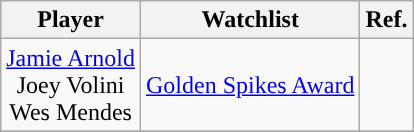<table class="wikitable" style="text-align:center;">
<tr>
<th>Player</th>
<th>Watchlist</th>
<th>Ref.</th>
</tr>
<tr>
<td><a href='#'>Jamie Arnold</a><br>Joey Volini<br>Wes Mendes</td>
<td><a href='#'>Golden Spikes Award</a></td>
<td></td>
</tr>
<tr>
</tr>
</table>
